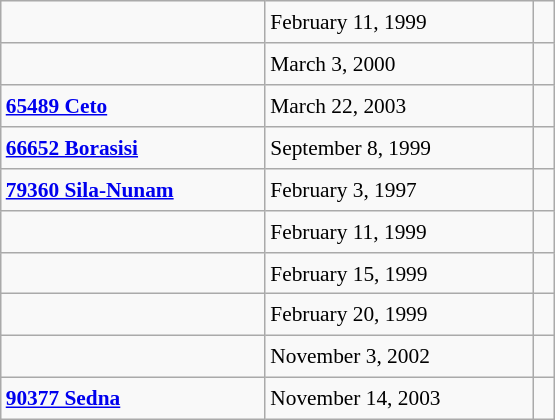<table class="wikitable" style="font-size: 89%; float: left; width: 26em; margin-right: 1em; height: 280px">
<tr>
<td></td>
<td>February 11, 1999</td>
<td> </td>
</tr>
<tr>
<td></td>
<td>March 3, 2000</td>
<td> </td>
</tr>
<tr>
<td><strong><a href='#'>65489 Ceto</a></strong></td>
<td>March 22, 2003</td>
<td> </td>
</tr>
<tr>
<td><strong><a href='#'>66652 Borasisi</a></strong></td>
<td>September 8, 1999</td>
<td> </td>
</tr>
<tr>
<td><strong><a href='#'>79360 Sila-Nunam</a></strong></td>
<td>February 3, 1997</td>
<td> </td>
</tr>
<tr>
<td></td>
<td>February 11, 1999</td>
<td> </td>
</tr>
<tr>
<td></td>
<td>February 15, 1999</td>
<td> </td>
</tr>
<tr>
<td><strong></strong></td>
<td>February 20, 1999</td>
<td> </td>
</tr>
<tr>
<td><strong></strong></td>
<td>November 3, 2002</td>
<td> </td>
</tr>
<tr>
<td><strong><a href='#'>90377 Sedna</a></strong></td>
<td>November 14, 2003</td>
<td> </td>
</tr>
</table>
